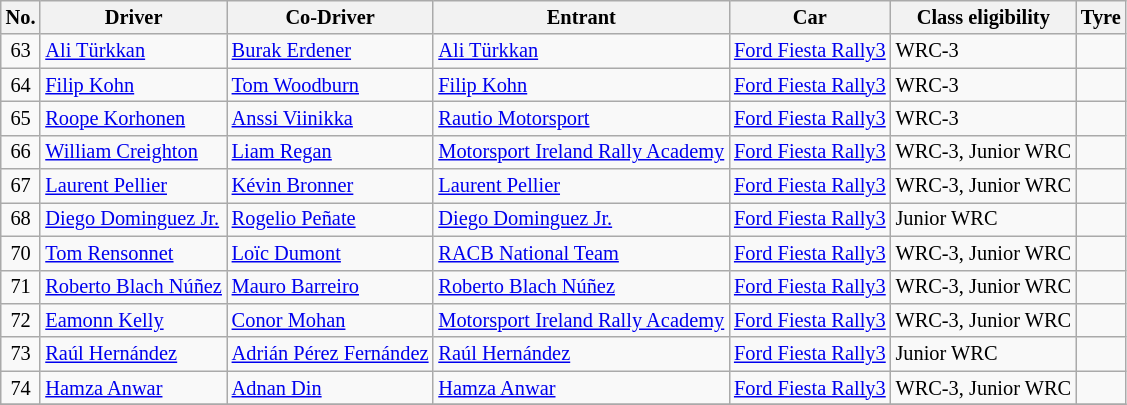<table class="wikitable" style="font-size: 85%;">
<tr>
<th>No.</th>
<th>Driver</th>
<th>Co-Driver</th>
<th>Entrant</th>
<th>Car</th>
<th>Class eligibility</th>
<th>Tyre</th>
</tr>
<tr>
<td align="center">63</td>
<td> <a href='#'>Ali Türkkan</a></td>
<td> <a href='#'>Burak Erdener</a></td>
<td> <a href='#'>Ali Türkkan</a></td>
<td><a href='#'>Ford Fiesta Rally3</a></td>
<td>WRC-3</td>
<td align="center"></td>
</tr>
<tr>
<td align="center">64</td>
<td> <a href='#'>Filip Kohn</a></td>
<td> <a href='#'>Tom Woodburn</a></td>
<td> <a href='#'>Filip Kohn</a></td>
<td><a href='#'>Ford Fiesta Rally3</a></td>
<td>WRC-3</td>
<td align="center"></td>
</tr>
<tr>
<td align="center">65</td>
<td> <a href='#'>Roope Korhonen</a></td>
<td> <a href='#'>Anssi Viinikka</a></td>
<td> <a href='#'>Rautio Motorsport</a></td>
<td><a href='#'>Ford Fiesta Rally3</a></td>
<td>WRC-3</td>
<td align="center"></td>
</tr>
<tr>
<td align="center">66</td>
<td> <a href='#'>William Creighton</a></td>
<td> <a href='#'>Liam Regan</a></td>
<td> <a href='#'>Motorsport Ireland Rally Academy</a></td>
<td><a href='#'>Ford Fiesta Rally3</a></td>
<td>WRC-3, Junior WRC</td>
<td align="center"></td>
</tr>
<tr>
<td align="center">67</td>
<td> <a href='#'>Laurent Pellier</a></td>
<td> <a href='#'>Kévin Bronner</a></td>
<td> <a href='#'>Laurent Pellier</a></td>
<td><a href='#'>Ford Fiesta Rally3</a></td>
<td>WRC-3, Junior WRC</td>
<td align="center"></td>
</tr>
<tr>
<td align="center">68</td>
<td> <a href='#'>Diego Dominguez Jr.</a></td>
<td> <a href='#'>Rogelio Peñate</a></td>
<td> <a href='#'>Diego Dominguez Jr.</a></td>
<td><a href='#'>Ford Fiesta Rally3</a></td>
<td>Junior WRC</td>
<td align="center"></td>
</tr>
<tr>
<td align="center">70</td>
<td> <a href='#'>Tom Rensonnet</a></td>
<td> <a href='#'>Loïc Dumont</a></td>
<td> <a href='#'>RACB National Team</a></td>
<td><a href='#'>Ford Fiesta Rally3</a></td>
<td>WRC-3, Junior WRC</td>
<td align="center"></td>
</tr>
<tr>
<td align="center">71</td>
<td> <a href='#'>Roberto Blach Núñez</a></td>
<td> <a href='#'>Mauro Barreiro</a></td>
<td> <a href='#'>Roberto Blach Núñez</a></td>
<td><a href='#'>Ford Fiesta Rally3</a></td>
<td>WRC-3, Junior WRC</td>
<td align="center"></td>
</tr>
<tr>
<td align="center">72</td>
<td> <a href='#'>Eamonn Kelly</a></td>
<td> <a href='#'>Conor Mohan</a></td>
<td> <a href='#'>Motorsport Ireland Rally Academy</a></td>
<td><a href='#'>Ford Fiesta Rally3</a></td>
<td>WRC-3, Junior WRC</td>
<td align="center"></td>
</tr>
<tr>
<td align="center">73</td>
<td> <a href='#'>Raúl Hernández</a></td>
<td> <a href='#'>Adrián Pérez Fernández</a></td>
<td> <a href='#'>Raúl Hernández</a></td>
<td><a href='#'>Ford Fiesta Rally3</a></td>
<td>Junior WRC</td>
<td align="center"></td>
</tr>
<tr>
<td align="center">74</td>
<td> <a href='#'>Hamza Anwar</a></td>
<td> <a href='#'>Adnan Din</a></td>
<td> <a href='#'>Hamza Anwar</a></td>
<td><a href='#'>Ford Fiesta Rally3</a></td>
<td>WRC-3, Junior WRC</td>
<td align="center"></td>
</tr>
<tr>
</tr>
</table>
